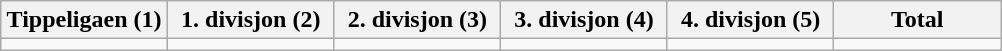<table class="wikitable">
<tr>
<th width="16.6%">Tippeligaen (1)</th>
<th width="16.6%">1. divisjon (2)</th>
<th width="16.6%">2. divisjon (3)</th>
<th width="16.6%">3. divisjon (4)</th>
<th width="16.6%">4. divisjon (5)</th>
<th width="16.6%">Total</th>
</tr>
<tr>
<td></td>
<td></td>
<td></td>
<td></td>
<td></td>
<td></td>
</tr>
</table>
